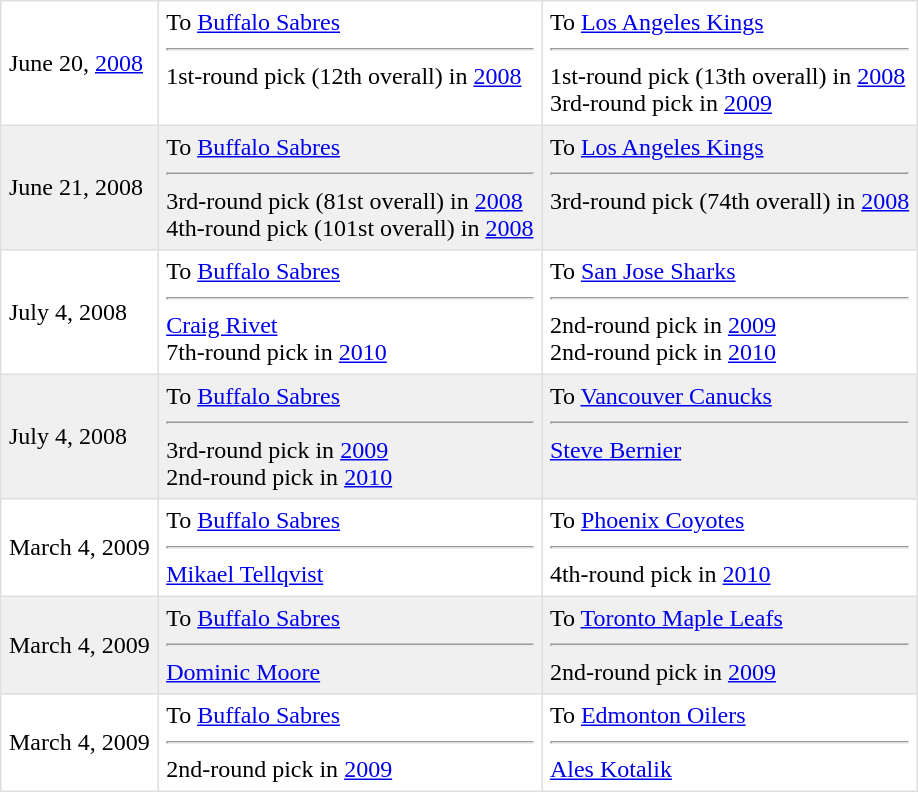<table border=1 style="border-collapse:collapse" bordercolor="#DFDFDF"  cellpadding="5">
<tr>
<td>June 20, <a href='#'>2008</a></td>
<td valign="top">To <a href='#'>Buffalo Sabres</a> <hr>1st-round pick (12th overall) in <a href='#'>2008</a></td>
<td valign="top">To <a href='#'>Los Angeles Kings</a> <hr>1st-round pick (13th overall) in <a href='#'>2008</a><br>3rd-round pick in <a href='#'>2009</a></td>
</tr>
<tr bgcolor="#f0f0f0">
<td>June 21, 2008</td>
<td valign="top">To <a href='#'>Buffalo Sabres</a> <hr>3rd-round pick (81st overall) in <a href='#'>2008</a><br>4th-round pick (101st overall) in <a href='#'>2008</a></td>
<td valign="top">To <a href='#'>Los Angeles Kings</a> <hr>3rd-round pick (74th overall) in <a href='#'>2008</a></td>
</tr>
<tr>
<td>July 4, 2008</td>
<td valign="top">To <a href='#'>Buffalo Sabres</a> <hr><a href='#'>Craig Rivet</a><br>7th-round pick in <a href='#'>2010</a></td>
<td valign="top">To <a href='#'>San Jose Sharks</a> <hr>2nd-round pick in <a href='#'>2009</a><br>2nd-round pick in <a href='#'>2010</a></td>
</tr>
<tr bgcolor="#f0f0f0">
<td>July 4, 2008</td>
<td valign="top">To <a href='#'>Buffalo Sabres</a> <hr>3rd-round pick in <a href='#'>2009</a><br>2nd-round pick in <a href='#'>2010</a></td>
<td valign="top">To <a href='#'>Vancouver Canucks</a> <hr><a href='#'>Steve Bernier</a></td>
</tr>
<tr>
<td>March 4, 2009</td>
<td valign="top">To <a href='#'>Buffalo Sabres</a> <hr><a href='#'>Mikael Tellqvist</a></td>
<td valign="top">To <a href='#'>Phoenix Coyotes</a> <hr>4th-round pick in <a href='#'>2010</a></td>
</tr>
<tr bgcolor="#f0f0f0">
<td>March 4, 2009</td>
<td valign="top">To <a href='#'>Buffalo Sabres</a> <hr><a href='#'>Dominic Moore</a></td>
<td valign="top">To <a href='#'>Toronto Maple Leafs</a> <hr>2nd-round pick in <a href='#'>2009</a></td>
</tr>
<tr>
<td>March 4, 2009</td>
<td valign="top">To <a href='#'>Buffalo Sabres</a> <hr>2nd-round pick in <a href='#'>2009</a></td>
<td valign="top">To <a href='#'>Edmonton Oilers</a> <hr><a href='#'>Ales Kotalik</a></td>
</tr>
</table>
